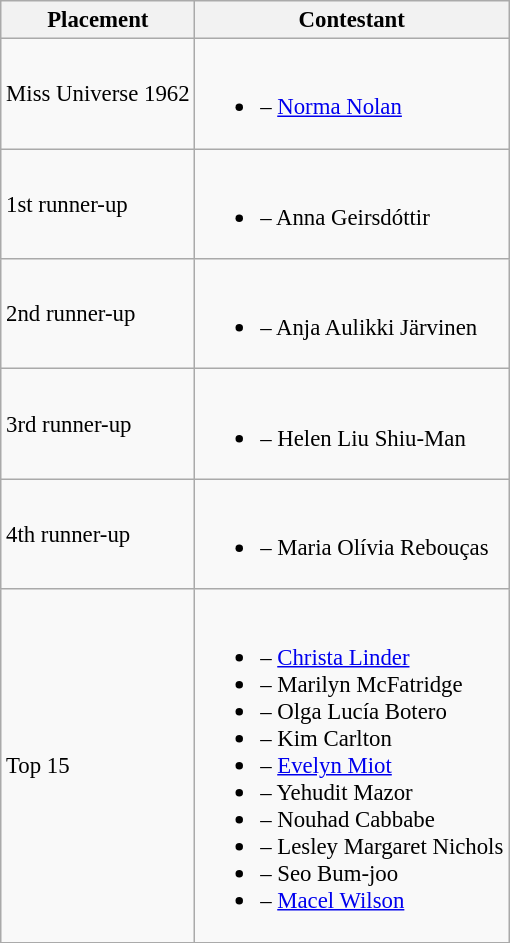<table class="wikitable sortable" style="font-size:95%;">
<tr>
<th>Placement</th>
<th>Contestant</th>
</tr>
<tr>
<td>Miss Universe 1962</td>
<td><br><ul><li> – <a href='#'>Norma Nolan</a><strong></strong></li></ul></td>
</tr>
<tr>
<td>1st runner-up</td>
<td><br><ul><li> – Anna Geirsdóttir<strong></strong></li></ul></td>
</tr>
<tr>
<td>2nd runner-up</td>
<td><br><ul><li> – Anja Aulikki Järvinen<strong></strong></li></ul></td>
</tr>
<tr>
<td>3rd runner-up</td>
<td><br><ul><li> – Helen Liu Shiu-Man<strong></strong></li></ul></td>
</tr>
<tr>
<td>4th runner-up</td>
<td><br><ul><li> – Maria Olívia Rebouças<strong></strong></li></ul></td>
</tr>
<tr>
<td>Top 15</td>
<td><br><ul><li> – <a href='#'>Christa Linder</a></li><li> – Marilyn McFatridge</li><li> – Olga Lucía Botero</li><li> – Kim Carlton</li><li> – <a href='#'>Evelyn Miot</a></li><li> – Yehudit Mazor</li><li> – Nouhad Cabbabe</li><li> – Lesley Margaret Nichols</li><li> – Seo Bum-joo</li><li> – <a href='#'>Macel Wilson</a></li></ul></td>
</tr>
</table>
